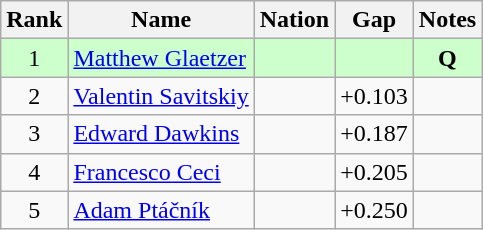<table class="wikitable sortable" style="text-align:center">
<tr>
<th>Rank</th>
<th>Name</th>
<th>Nation</th>
<th>Gap</th>
<th>Notes</th>
</tr>
<tr bgcolor=ccffcc>
<td>1</td>
<td align=left><a href='#'>Matthew Glaetzer</a></td>
<td align=left></td>
<td></td>
<td><strong>Q</strong></td>
</tr>
<tr>
<td>2</td>
<td align=left><a href='#'>Valentin Savitskiy</a></td>
<td align=left></td>
<td>+0.103</td>
<td></td>
</tr>
<tr>
<td>3</td>
<td align=left><a href='#'>Edward Dawkins</a></td>
<td align=left></td>
<td>+0.187</td>
<td></td>
</tr>
<tr>
<td>4</td>
<td align=left><a href='#'>Francesco Ceci</a></td>
<td align=left></td>
<td>+0.205</td>
<td></td>
</tr>
<tr>
<td>5</td>
<td align=left><a href='#'>Adam Ptáčník</a></td>
<td align=left></td>
<td>+0.250</td>
<td></td>
</tr>
</table>
